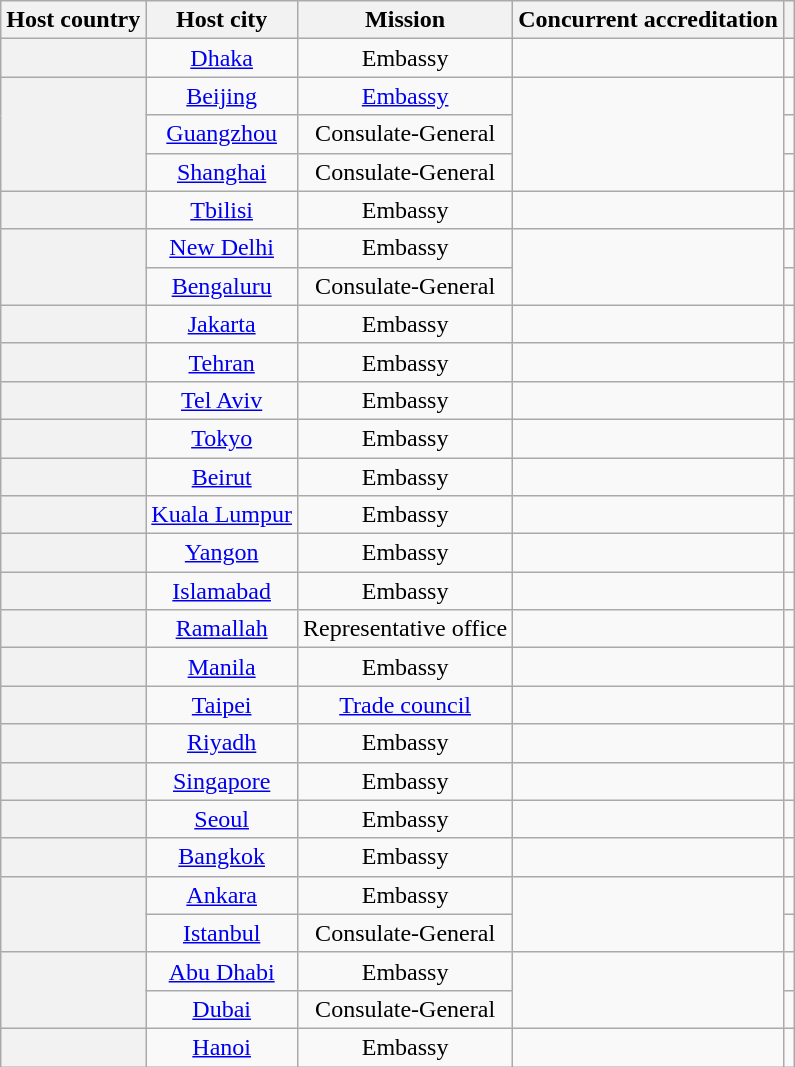<table class="wikitable plainrowheaders" style="text-align:center;">
<tr>
<th scope="col">Host country</th>
<th scope="col">Host city</th>
<th scope="col">Mission</th>
<th scope="col">Concurrent accreditation</th>
<th scope="col"></th>
</tr>
<tr>
<th scope="row"></th>
<td><a href='#'>Dhaka</a></td>
<td>Embassy</td>
<td></td>
<td></td>
</tr>
<tr>
<th scope="row" rowspan="3"></th>
<td><a href='#'>Beijing</a></td>
<td><a href='#'>Embassy</a></td>
<td rowspan="3"></td>
<td></td>
</tr>
<tr>
<td><a href='#'>Guangzhou</a></td>
<td>Consulate-General</td>
<td></td>
</tr>
<tr>
<td><a href='#'>Shanghai</a></td>
<td>Consulate-General</td>
<td></td>
</tr>
<tr>
<th scope="row"></th>
<td><a href='#'>Tbilisi</a></td>
<td>Embassy</td>
<td></td>
<td></td>
</tr>
<tr>
<th scope="row" rowspan="2"></th>
<td><a href='#'>New Delhi</a></td>
<td>Embassy</td>
<td rowspan="2"></td>
<td></td>
</tr>
<tr>
<td><a href='#'>Bengaluru</a></td>
<td>Consulate-General</td>
<td></td>
</tr>
<tr>
<th scope="row"></th>
<td><a href='#'>Jakarta</a></td>
<td>Embassy</td>
<td></td>
<td></td>
</tr>
<tr>
<th scope="row"></th>
<td><a href='#'>Tehran</a></td>
<td>Embassy</td>
<td></td>
<td></td>
</tr>
<tr>
<th scope="row"></th>
<td><a href='#'>Tel Aviv</a></td>
<td>Embassy</td>
<td></td>
<td></td>
</tr>
<tr>
<th scope="row"></th>
<td><a href='#'>Tokyo</a></td>
<td>Embassy</td>
<td></td>
<td></td>
</tr>
<tr>
<th scope="row"></th>
<td><a href='#'>Beirut</a></td>
<td>Embassy</td>
<td></td>
<td></td>
</tr>
<tr>
<th scope="row"></th>
<td><a href='#'>Kuala Lumpur</a></td>
<td>Embassy</td>
<td></td>
<td></td>
</tr>
<tr>
<th scope="row"></th>
<td><a href='#'>Yangon</a></td>
<td>Embassy</td>
<td></td>
<td></td>
</tr>
<tr>
<th scope="row"></th>
<td><a href='#'>Islamabad</a></td>
<td>Embassy</td>
<td></td>
<td></td>
</tr>
<tr>
<th scope="row"></th>
<td><a href='#'>Ramallah</a></td>
<td>Representative office</td>
<td></td>
<td></td>
</tr>
<tr>
<th scope="row"></th>
<td><a href='#'>Manila</a></td>
<td>Embassy</td>
<td></td>
<td></td>
</tr>
<tr>
<th scope="row"></th>
<td><a href='#'>Taipei</a></td>
<td><a href='#'>Trade council</a></td>
<td></td>
<td></td>
</tr>
<tr>
<th scope="row"></th>
<td><a href='#'>Riyadh</a></td>
<td>Embassy</td>
<td></td>
<td></td>
</tr>
<tr>
<th scope="row"></th>
<td><a href='#'>Singapore</a></td>
<td>Embassy</td>
<td></td>
<td></td>
</tr>
<tr>
<th scope="row"></th>
<td><a href='#'>Seoul</a></td>
<td>Embassy</td>
<td></td>
<td></td>
</tr>
<tr>
<th scope="row"></th>
<td><a href='#'>Bangkok</a></td>
<td>Embassy</td>
<td></td>
<td></td>
</tr>
<tr>
<th scope="row" rowspan="2"></th>
<td><a href='#'>Ankara</a></td>
<td>Embassy</td>
<td rowspan="2"></td>
<td></td>
</tr>
<tr>
<td><a href='#'>Istanbul</a></td>
<td>Consulate-General</td>
<td></td>
</tr>
<tr>
<th scope="row" rowspan="2"></th>
<td><a href='#'>Abu Dhabi</a></td>
<td>Embassy</td>
<td rowspan="2"></td>
<td></td>
</tr>
<tr>
<td><a href='#'>Dubai</a></td>
<td>Consulate-General</td>
<td></td>
</tr>
<tr>
<th scope="row"></th>
<td><a href='#'>Hanoi</a></td>
<td>Embassy</td>
<td></td>
<td></td>
</tr>
</table>
